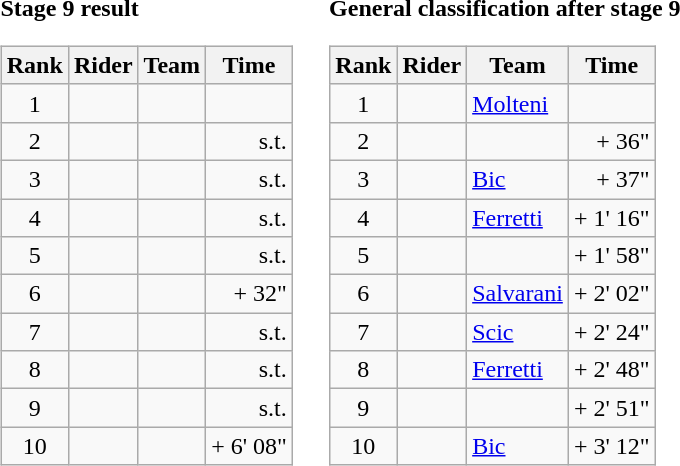<table>
<tr>
<td><strong>Stage 9 result</strong><br><table class="wikitable">
<tr>
<th scope="col">Rank</th>
<th scope="col">Rider</th>
<th scope="col">Team</th>
<th scope="col">Time</th>
</tr>
<tr>
<td style="text-align:center;">1</td>
<td></td>
<td></td>
<td style="text-align:right;"></td>
</tr>
<tr>
<td style="text-align:center;">2</td>
<td></td>
<td></td>
<td style="text-align:right;">s.t.</td>
</tr>
<tr>
<td style="text-align:center;">3</td>
<td></td>
<td></td>
<td style="text-align:right;">s.t.</td>
</tr>
<tr>
<td style="text-align:center;">4</td>
<td></td>
<td></td>
<td style="text-align:right;">s.t.</td>
</tr>
<tr>
<td style="text-align:center;">5</td>
<td></td>
<td></td>
<td style="text-align:right;">s.t.</td>
</tr>
<tr>
<td style="text-align:center;">6</td>
<td></td>
<td></td>
<td style="text-align:right;">+ 32"</td>
</tr>
<tr>
<td style="text-align:center;">7</td>
<td></td>
<td></td>
<td style="text-align:right;">s.t.</td>
</tr>
<tr>
<td style="text-align:center;">8</td>
<td></td>
<td></td>
<td style="text-align:right;">s.t.</td>
</tr>
<tr>
<td style="text-align:center;">9</td>
<td></td>
<td></td>
<td style="text-align:right;">s.t.</td>
</tr>
<tr>
<td style="text-align:center;">10</td>
<td></td>
<td></td>
<td style="text-align:right;">+ 6' 08"</td>
</tr>
</table>
</td>
<td></td>
<td><strong>General classification after stage 9</strong><br><table class="wikitable">
<tr>
<th scope="col">Rank</th>
<th scope="col">Rider</th>
<th scope="col">Team</th>
<th scope="col">Time</th>
</tr>
<tr>
<td style="text-align:center;">1</td>
<td></td>
<td><a href='#'>Molteni</a></td>
<td style="text-align:right;"></td>
</tr>
<tr>
<td style="text-align:center;">2</td>
<td></td>
<td></td>
<td style="text-align:right;">+ 36"</td>
</tr>
<tr>
<td style="text-align:center;">3</td>
<td></td>
<td><a href='#'>Bic</a></td>
<td style="text-align:right;">+ 37"</td>
</tr>
<tr>
<td style="text-align:center;">4</td>
<td></td>
<td><a href='#'>Ferretti</a></td>
<td style="text-align:right;">+ 1' 16"</td>
</tr>
<tr>
<td style="text-align:center;">5</td>
<td></td>
<td></td>
<td style="text-align:right;">+ 1' 58"</td>
</tr>
<tr>
<td style="text-align:center;">6</td>
<td></td>
<td><a href='#'>Salvarani</a></td>
<td style="text-align:right;">+ 2' 02"</td>
</tr>
<tr>
<td style="text-align:center;">7</td>
<td></td>
<td><a href='#'>Scic</a></td>
<td style="text-align:right;">+ 2' 24"</td>
</tr>
<tr>
<td style="text-align:center;">8</td>
<td></td>
<td><a href='#'>Ferretti</a></td>
<td style="text-align:right;">+ 2' 48"</td>
</tr>
<tr>
<td style="text-align:center;">9</td>
<td></td>
<td></td>
<td style="text-align:right;">+ 2' 51"</td>
</tr>
<tr>
<td style="text-align:center;">10</td>
<td></td>
<td><a href='#'>Bic</a></td>
<td style="text-align:right;">+ 3' 12"</td>
</tr>
</table>
</td>
</tr>
</table>
